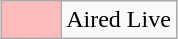<table class="wikitable" style="margin: 0 auto">
<tr>
<td style="background:#FBB; width:2em"></td>
<td>Aired Live</td>
</tr>
</table>
